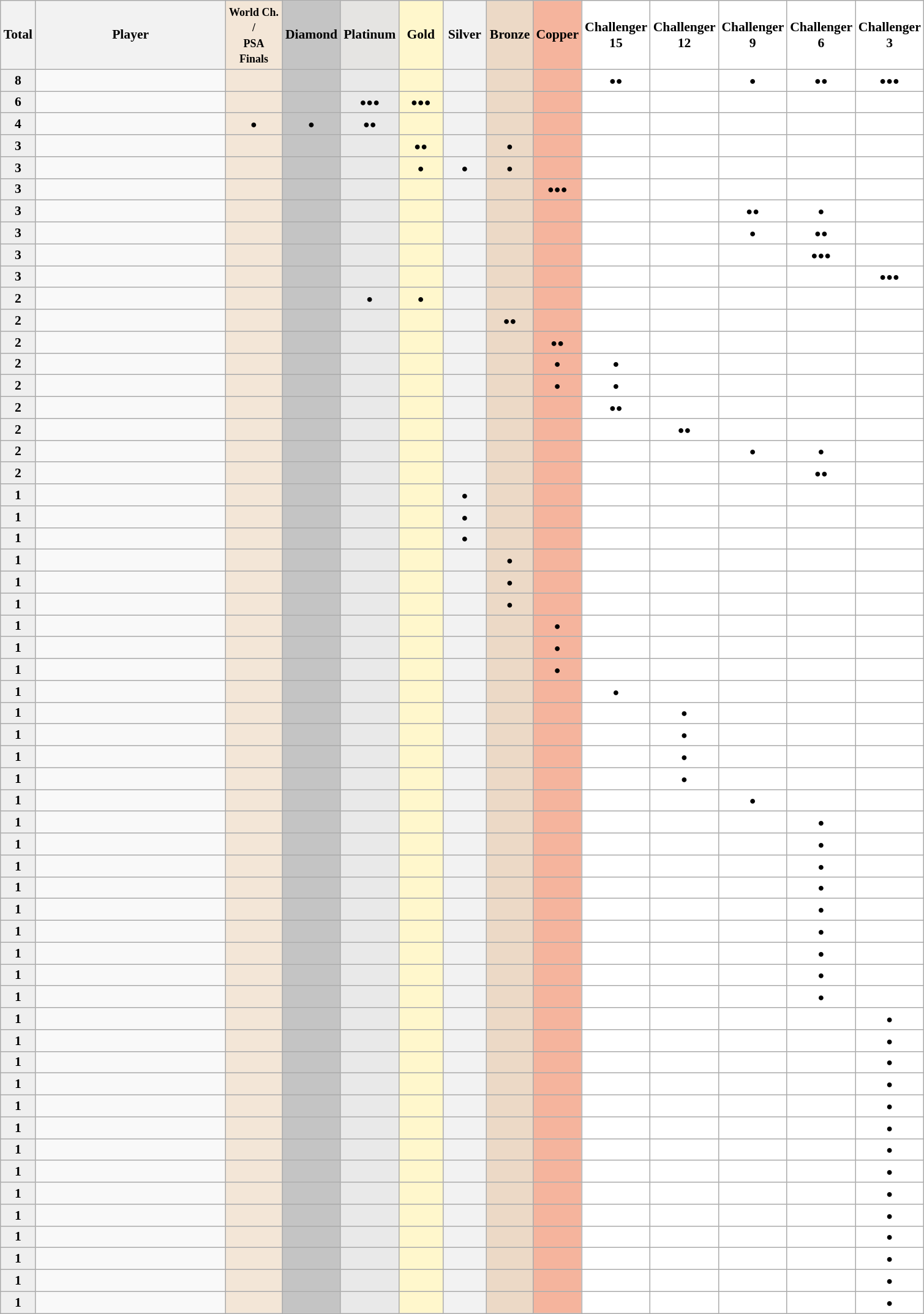<table class="sortable wikitable" style="font-size:90%">
<tr>
<th width="30">Total</th>
<th width="200">Player</th>
<th width="55" style="background:#F3E6D7;"><small>World Ch. /<br>PSA Finals</small></th>
<th width="41" style="background:#c4c4c4;">Diamond</th>
<th width="41" style="background:#E5E4E2;">Platinum</th>
<th width="41" style="background:#fff7cc;">Gold</th>
<th width="41" style="background:#f2f2f2;">Silver</th>
<th width="41" style="background:#ecd9c6;">Bronze</th>
<th width="41" style="background:#f5b49d;">Copper</th>
<th width="41" style="background:#fff;">Challenger 15</th>
<th width="41" style="background:#fff;">Challenger 12</th>
<th width="41" style="background:#fff;">Challenger 9</th>
<th width="41" style="background:#fff;">Challenger 6</th>
<th width="41" style="background:#fff;">Challenger 3</th>
</tr>
<tr style="text-align:center">
<td style="background:#efefef;"><strong>8</strong></td>
<td style="text-align:left"></td>
<td style="background:#F3E6D7;"> <small> </small></td>
<td style="background:#c4c4c4;"> <small> </small></td>
<td style="background:#E9E9E9;"> <small> </small></td>
<td style="background:#fff7cc;"> <small> </small></td>
<td style="background:#f2f2f2;"> <small> </small></td>
<td style="background:#ecd9c6;"> <small> </small></td>
<td style="background:#f5b49d;"> <small> </small></td>
<td style="background:#fff;"> <small>●●</small></td>
<td style="background:#fff;"> <small> </small></td>
<td style="background:#fff;"> <small>●</small></td>
<td style="background:#fff;"> <small>●●</small></td>
<td style="background:#fff;"> <small>●●●</small></td>
</tr>
<tr style="text-align:center">
<td style="background:#efefef;"><strong>6</strong></td>
<td style="text-align:left"></td>
<td style="background:#F3E6D7;"> <small> </small></td>
<td style="background:#c4c4c4;"> <small> </small></td>
<td style="background:#E9E9E9;"> <small>●●●</small></td>
<td style="background:#fff7cc;"> <small>●●●</small></td>
<td style="background:#f2f2f2;"> <small> </small></td>
<td style="background:#ecd9c6;"> <small> </small></td>
<td style="background:#f5b49d;"> <small> </small></td>
<td style="background:#fff;"> <small> </small></td>
<td style="background:#fff;"> <small> </small></td>
<td style="background:#fff;"> <small> </small></td>
<td style="background:#fff;"> <small> </small></td>
<td style="background:#fff;"> <small> </small></td>
</tr>
<tr style="text-align:center">
<td style="background:#efefef;"><strong>4</strong></td>
<td style="text-align:left"></td>
<td style="background:#F3E6D7;"> <small>●</small></td>
<td style="background:#c4c4c4;"> <small>●</small></td>
<td style="background:#E9E9E9;"> <small>●●</small></td>
<td style="background:#fff7cc;"> <small> </small></td>
<td style="background:#f2f2f2;"> <small> </small></td>
<td style="background:#ecd9c6;"> <small> </small></td>
<td style="background:#f5b49d;"> <small> </small></td>
<td style="background:#fff;"> <small> </small></td>
<td style="background:#fff;"> <small> </small></td>
<td style="background:#fff;"> <small> </small></td>
<td style="background:#fff;"> <small> </small></td>
<td style="background:#fff;"> <small> </small></td>
</tr>
<tr style="text-align:center">
<td style="background:#efefef;"><strong>3</strong></td>
<td style="text-align:left"></td>
<td style="background:#F3E6D7;"> <small> </small></td>
<td style="background:#c4c4c4;"> <small> </small></td>
<td style="background:#E9E9E9;"> <small> </small></td>
<td style="background:#fff7cc;"> <small>●●</small></td>
<td style="background:#f2f2f2;"> <small> </small></td>
<td style="background:#ecd9c6;"> <small>●</small></td>
<td style="background:#f5b49d;"> <small> </small></td>
<td style="background:#fff;"> <small> </small></td>
<td style="background:#fff;"> <small> </small></td>
<td style="background:#fff;"> <small> </small></td>
<td style="background:#fff;"> <small> </small></td>
<td style="background:#fff;"> <small> </small></td>
</tr>
<tr style="text-align:center">
<td style="background:#efefef;"><strong>3</strong></td>
<td style="text-align:left"></td>
<td style="background:#F3E6D7;"> <small> </small></td>
<td style="background:#c4c4c4;"> <small> </small></td>
<td style="background:#E9E9E9;"> <small> </small></td>
<td style="background:#fff7cc;"> <small>●</small></td>
<td style="background:#f2f2f2;"> <small>●</small></td>
<td style="background:#ecd9c6;"> <small>●</small></td>
<td style="background:#f5b49d;"> <small> </small></td>
<td style="background:#fff;"> <small> </small></td>
<td style="background:#fff;"> <small> </small></td>
<td style="background:#fff;"> <small> </small></td>
<td style="background:#fff;"> <small> </small></td>
<td style="background:#fff;"> <small> </small></td>
</tr>
<tr style="text-align:center">
<td style="background:#efefef;"><strong>3</strong></td>
<td style="text-align:left"></td>
<td style="background:#F3E6D7;"> <small> </small></td>
<td style="background:#c4c4c4;"> <small> </small></td>
<td style="background:#E9E9E9;"> <small> </small></td>
<td style="background:#fff7cc;"> <small> </small></td>
<td style="background:#f2f2f2;"> <small> </small></td>
<td style="background:#ecd9c6;"> <small> </small></td>
<td style="background:#f5b49d;"> <small>●●●</small></td>
<td style="background:#fff;"> <small> </small></td>
<td style="background:#fff;"> <small> </small></td>
<td style="background:#fff;"> <small> </small></td>
<td style="background:#fff;"> <small> </small></td>
<td style="background:#fff;"> <small> </small></td>
</tr>
<tr style="text-align:center">
<td style="background:#efefef;"><strong>3</strong></td>
<td style="text-align:left"></td>
<td style="background:#F3E6D7;"> <small> </small></td>
<td style="background:#c4c4c4;"> <small> </small></td>
<td style="background:#E9E9E9;"> <small> </small></td>
<td style="background:#fff7cc;"> <small> </small></td>
<td style="background:#f2f2f2;"> <small> </small></td>
<td style="background:#ecd9c6;"> <small> </small></td>
<td style="background:#f5b49d;"> <small> </small></td>
<td style="background:#fff;"> <small> </small></td>
<td style="background:#fff;"> <small> </small></td>
<td style="background:#fff;"> <small>●●</small></td>
<td style="background:#fff;"> <small>●</small></td>
<td style="background:#fff;"> <small> </small></td>
</tr>
<tr style="text-align:center">
<td style="background:#efefef;"><strong>3</strong></td>
<td style="text-align:left"></td>
<td style="background:#F3E6D7;"> <small> </small></td>
<td style="background:#c4c4c4;"> <small> </small></td>
<td style="background:#E9E9E9;"> <small> </small></td>
<td style="background:#fff7cc;"> <small> </small></td>
<td style="background:#f2f2f2;"> <small> </small></td>
<td style="background:#ecd9c6;"> <small> </small></td>
<td style="background:#f5b49d;"> <small> </small></td>
<td style="background:#fff;"> <small> </small></td>
<td style="background:#fff;"> <small> </small></td>
<td style="background:#fff;"> <small>●</small></td>
<td style="background:#fff;"> <small>●●</small></td>
<td style="background:#fff;"> <small> </small></td>
</tr>
<tr style="text-align:center">
<td style="background:#efefef;"><strong>3</strong></td>
<td style="text-align:left"></td>
<td style="background:#F3E6D7;"> <small> </small></td>
<td style="background:#c4c4c4;"> <small> </small></td>
<td style="background:#E9E9E9;"> <small> </small></td>
<td style="background:#fff7cc;"> <small> </small></td>
<td style="background:#f2f2f2;"> <small> </small></td>
<td style="background:#ecd9c6;"> <small> </small></td>
<td style="background:#f5b49d;"> <small> </small></td>
<td style="background:#fff;"> <small> </small></td>
<td style="background:#fff;"> <small> </small></td>
<td style="background:#fff;"> <small> </small></td>
<td style="background:#fff;"> <small>●●●</small></td>
<td style="background:#fff;"> <small> </small></td>
</tr>
<tr style="text-align:center">
<td style="background:#efefef;"><strong>3</strong></td>
<td style="text-align:left"></td>
<td style="background:#F3E6D7;"> <small> </small></td>
<td style="background:#c4c4c4;"> <small> </small></td>
<td style="background:#E9E9E9;"> <small> </small></td>
<td style="background:#fff7cc;"> <small> </small></td>
<td style="background:#f2f2f2;"> <small> </small></td>
<td style="background:#ecd9c6;"> <small> </small></td>
<td style="background:#f5b49d;"> <small> </small></td>
<td style="background:#fff;"> <small> </small></td>
<td style="background:#fff;"> <small> </small></td>
<td style="background:#fff;"> <small> </small></td>
<td style="background:#fff;"> <small> </small></td>
<td style="background:#fff;"> <small>●●●</small></td>
</tr>
<tr style="text-align:center">
<td style="background:#efefef;"><strong>2</strong></td>
<td style="text-align:left"></td>
<td style="background:#F3E6D7;"> <small> </small></td>
<td style="background:#c4c4c4;"> <small> </small></td>
<td style="background:#E9E9E9;"> <small>●</small></td>
<td style="background:#fff7cc;"> <small>●</small></td>
<td style="background:#f2f2f2;"> <small> </small></td>
<td style="background:#ecd9c6;"> <small> </small></td>
<td style="background:#f5b49d;"> <small> </small></td>
<td style="background:#fff;"> <small> </small></td>
<td style="background:#fff;"> <small> </small></td>
<td style="background:#fff;"> <small> </small></td>
<td style="background:#fff;"> <small> </small></td>
<td style="background:#fff;"> <small> </small></td>
</tr>
<tr style="text-align:center">
<td style="background:#efefef;"><strong>2</strong></td>
<td style="text-align:left"></td>
<td style="background:#F3E6D7;"> <small> </small></td>
<td style="background:#c4c4c4;"> <small> </small></td>
<td style="background:#E9E9E9;"> <small> </small></td>
<td style="background:#fff7cc;"> <small> </small></td>
<td style="background:#f2f2f2;"> <small> </small></td>
<td style="background:#ecd9c6;"> <small>●●</small></td>
<td style="background:#f5b49d;"> <small> </small></td>
<td style="background:#fff;"> <small> </small></td>
<td style="background:#fff;"> <small> </small></td>
<td style="background:#fff;"> <small> </small></td>
<td style="background:#fff;"> <small> </small></td>
<td style="background:#fff;"> <small> </small></td>
</tr>
<tr style="text-align:center">
<td style="background:#efefef;"><strong>2</strong></td>
<td style="text-align:left"></td>
<td style="background:#F3E6D7;"> <small> </small></td>
<td style="background:#c4c4c4;"> <small> </small></td>
<td style="background:#E9E9E9;"> <small> </small></td>
<td style="background:#fff7cc;"> <small> </small></td>
<td style="background:#f2f2f2;"> <small> </small></td>
<td style="background:#ecd9c6;"> <small> </small></td>
<td style="background:#f5b49d;"> <small>●●</small></td>
<td style="background:#fff;"> <small> </small></td>
<td style="background:#fff;"> <small> </small></td>
<td style="background:#fff;"> <small> </small></td>
<td style="background:#fff;"> <small> </small></td>
<td style="background:#fff;"> <small> </small></td>
</tr>
<tr style="text-align:center">
<td style="background:#efefef;"><strong>2</strong></td>
<td style="text-align:left"></td>
<td style="background:#F3E6D7;"> <small> </small></td>
<td style="background:#c4c4c4;"> <small> </small></td>
<td style="background:#E9E9E9;"> <small> </small></td>
<td style="background:#fff7cc;"> <small> </small></td>
<td style="background:#f2f2f2;"> <small> </small></td>
<td style="background:#ecd9c6;"> <small> </small></td>
<td style="background:#f5b49d;"> <small>●</small></td>
<td style="background:#fff;"> <small>●</small></td>
<td style="background:#fff;"> <small> </small></td>
<td style="background:#fff;"> <small> </small></td>
<td style="background:#fff;"> <small> </small></td>
<td style="background:#fff;"> <small> </small></td>
</tr>
<tr style="text-align:center">
<td style="background:#efefef;"><strong>2</strong></td>
<td style="text-align:left"></td>
<td style="background:#F3E6D7;"> <small> </small></td>
<td style="background:#c4c4c4;"> <small> </small></td>
<td style="background:#E9E9E9;"> <small> </small></td>
<td style="background:#fff7cc;"> <small> </small></td>
<td style="background:#f2f2f2;"> <small> </small></td>
<td style="background:#ecd9c6;"> <small> </small></td>
<td style="background:#f5b49d;"> <small>●</small></td>
<td style="background:#fff;"> <small>●</small></td>
<td style="background:#fff;"> <small> </small></td>
<td style="background:#fff;"> <small> </small></td>
<td style="background:#fff;"> <small> </small></td>
<td style="background:#fff;"> <small> </small></td>
</tr>
<tr style="text-align:center">
<td style="background:#efefef;"><strong>2</strong></td>
<td style="text-align:left"></td>
<td style="background:#F3E6D7;"> <small> </small></td>
<td style="background:#c4c4c4;"> <small> </small></td>
<td style="background:#E9E9E9;"> <small> </small></td>
<td style="background:#fff7cc;"> <small> </small></td>
<td style="background:#f2f2f2;"> <small> </small></td>
<td style="background:#ecd9c6;"> <small> </small></td>
<td style="background:#f5b49d;"> <small> </small></td>
<td style="background:#fff;"> <small>●●</small></td>
<td style="background:#fff;"> <small> </small></td>
<td style="background:#fff;"> <small> </small></td>
<td style="background:#fff;"> <small> </small></td>
<td style="background:#fff;"> <small> </small></td>
</tr>
<tr style="text-align:center">
<td style="background:#efefef;"><strong>2</strong></td>
<td style="text-align:left"></td>
<td style="background:#F3E6D7;"> <small> </small></td>
<td style="background:#c4c4c4;"> <small> </small></td>
<td style="background:#E9E9E9;"> <small> </small></td>
<td style="background:#fff7cc;"> <small> </small></td>
<td style="background:#f2f2f2;"> <small> </small></td>
<td style="background:#ecd9c6;"> <small> </small></td>
<td style="background:#f5b49d;"> <small> </small></td>
<td style="background:#fff;"> <small> </small></td>
<td style="background:#fff;"> <small>●●</small></td>
<td style="background:#fff;"> <small> </small></td>
<td style="background:#fff;"> <small> </small></td>
<td style="background:#fff;"> <small> </small></td>
</tr>
<tr style="text-align:center">
<td style="background:#efefef;"><strong>2</strong></td>
<td style="text-align:left"></td>
<td style="background:#F3E6D7;"> <small> </small></td>
<td style="background:#c4c4c4;"> <small> </small></td>
<td style="background:#E9E9E9;"> <small> </small></td>
<td style="background:#fff7cc;"> <small> </small></td>
<td style="background:#f2f2f2;"> <small> </small></td>
<td style="background:#ecd9c6;"> <small> </small></td>
<td style="background:#f5b49d;"> <small> </small></td>
<td style="background:#fff;"> <small> </small></td>
<td style="background:#fff;"> <small> </small></td>
<td style="background:#fff;"> <small>●</small></td>
<td style="background:#fff;"> <small>●</small></td>
<td style="background:#fff;"> <small> </small></td>
</tr>
<tr style="text-align:center">
<td style="background:#efefef;"><strong>2</strong></td>
<td style="text-align:left"></td>
<td style="background:#F3E6D7;"> <small> </small></td>
<td style="background:#c4c4c4;"> <small> </small></td>
<td style="background:#E9E9E9;"> <small> </small></td>
<td style="background:#fff7cc;"> <small> </small></td>
<td style="background:#f2f2f2;"> <small> </small></td>
<td style="background:#ecd9c6;"> <small> </small></td>
<td style="background:#f5b49d;"> <small> </small></td>
<td style="background:#fff;"> <small> </small></td>
<td style="background:#fff;"> <small> </small></td>
<td style="background:#fff;"> <small> </small></td>
<td style="background:#fff;"> <small>●●</small></td>
<td style="background:#fff;"> <small> </small></td>
</tr>
<tr style="text-align:center">
<td style="background:#efefef;"><strong>1</strong></td>
<td style="text-align:left"></td>
<td style="background:#F3E6D7;"> <small> </small></td>
<td style="background:#c4c4c4;"> <small> </small></td>
<td style="background:#E9E9E9;"> <small> </small></td>
<td style="background:#fff7cc;"> <small> </small></td>
<td style="background:#f2f2f2;"> <small>●</small></td>
<td style="background:#ecd9c6;"> <small> </small></td>
<td style="background:#f5b49d;"> <small> </small></td>
<td style="background:#fff;"> <small> </small></td>
<td style="background:#fff;"> <small> </small></td>
<td style="background:#fff;"> <small> </small></td>
<td style="background:#fff;"> <small> </small></td>
<td style="background:#fff;"> <small> </small></td>
</tr>
<tr style="text-align:center">
<td style="background:#efefef;"><strong>1</strong></td>
<td style="text-align:left"></td>
<td style="background:#F3E6D7;"> <small> </small></td>
<td style="background:#c4c4c4;"> <small> </small></td>
<td style="background:#E9E9E9;"> <small> </small></td>
<td style="background:#fff7cc;"> <small> </small></td>
<td style="background:#f2f2f2;"> <small>●</small></td>
<td style="background:#ecd9c6;"> <small> </small></td>
<td style="background:#f5b49d;"> <small> </small></td>
<td style="background:#fff;"> <small> </small></td>
<td style="background:#fff;"> <small> </small></td>
<td style="background:#fff;"> <small> </small></td>
<td style="background:#fff;"> <small> </small></td>
<td style="background:#fff;"> <small> </small></td>
</tr>
<tr style="text-align:center">
<td style="background:#efefef;"><strong>1</strong></td>
<td style="text-align:left"></td>
<td style="background:#F3E6D7;"> <small> </small></td>
<td style="background:#c4c4c4;"> <small> </small></td>
<td style="background:#E9E9E9;"> <small> </small></td>
<td style="background:#fff7cc;"> <small> </small></td>
<td style="background:#f2f2f2;"> <small>●</small></td>
<td style="background:#ecd9c6;"> <small> </small></td>
<td style="background:#f5b49d;"> <small> </small></td>
<td style="background:#fff;"> <small> </small></td>
<td style="background:#fff;"> <small> </small></td>
<td style="background:#fff;"> <small> </small></td>
<td style="background:#fff;"> <small> </small></td>
<td style="background:#fff;"> <small> </small></td>
</tr>
<tr style="text-align:center">
<td style="background:#efefef;"><strong>1</strong></td>
<td style="text-align:left"></td>
<td style="background:#F3E6D7;"> <small> </small></td>
<td style="background:#c4c4c4;"> <small> </small></td>
<td style="background:#E9E9E9;"> <small> </small></td>
<td style="background:#fff7cc;"> <small> </small></td>
<td style="background:#f2f2f2;"> <small> </small></td>
<td style="background:#ecd9c6;"> <small>●</small></td>
<td style="background:#f5b49d;"> <small> </small></td>
<td style="background:#fff;"> <small> </small></td>
<td style="background:#fff;"> <small> </small></td>
<td style="background:#fff;"> <small> </small></td>
<td style="background:#fff;"> <small> </small></td>
<td style="background:#fff;"> <small> </small></td>
</tr>
<tr style="text-align:center">
<td style="background:#efefef;"><strong>1</strong></td>
<td style="text-align:left"></td>
<td style="background:#F3E6D7;"> <small> </small></td>
<td style="background:#c4c4c4;"> <small> </small></td>
<td style="background:#E9E9E9;"> <small> </small></td>
<td style="background:#fff7cc;"> <small> </small></td>
<td style="background:#f2f2f2;"> <small> </small></td>
<td style="background:#ecd9c6;"> <small>●</small></td>
<td style="background:#f5b49d;"> <small> </small></td>
<td style="background:#fff;"> <small> </small></td>
<td style="background:#fff;"> <small> </small></td>
<td style="background:#fff;"> <small> </small></td>
<td style="background:#fff;"> <small> </small></td>
<td style="background:#fff;"> <small> </small></td>
</tr>
<tr style="text-align:center">
<td style="background:#efefef;"><strong>1</strong></td>
<td style="text-align:left"></td>
<td style="background:#F3E6D7;"> <small> </small></td>
<td style="background:#c4c4c4;"> <small> </small></td>
<td style="background:#E9E9E9;"> <small> </small></td>
<td style="background:#fff7cc;"> <small> </small></td>
<td style="background:#f2f2f2;"> <small> </small></td>
<td style="background:#ecd9c6;"> <small>●</small></td>
<td style="background:#f5b49d;"> <small> </small></td>
<td style="background:#fff;"> <small> </small></td>
<td style="background:#fff;"> <small> </small></td>
<td style="background:#fff;"> <small> </small></td>
<td style="background:#fff;"> <small> </small></td>
<td style="background:#fff;"> <small> </small></td>
</tr>
<tr style="text-align:center">
<td style="background:#efefef;"><strong>1</strong></td>
<td style="text-align:left"></td>
<td style="background:#F3E6D7;"> <small> </small></td>
<td style="background:#c4c4c4;"> <small> </small></td>
<td style="background:#E9E9E9;"> <small> </small></td>
<td style="background:#fff7cc;"> <small> </small></td>
<td style="background:#f2f2f2;"> <small> </small></td>
<td style="background:#ecd9c6;"> <small> </small></td>
<td style="background:#f5b49d;"> <small>●</small></td>
<td style="background:#fff;"> <small> </small></td>
<td style="background:#fff;"> <small> </small></td>
<td style="background:#fff;"> <small> </small></td>
<td style="background:#fff;"> <small> </small></td>
<td style="background:#fff;"> <small> </small></td>
</tr>
<tr style="text-align:center">
<td style="background:#efefef;"><strong>1</strong></td>
<td style="text-align:left"></td>
<td style="background:#F3E6D7;"> <small> </small></td>
<td style="background:#c4c4c4;"> <small> </small></td>
<td style="background:#E9E9E9;"> <small> </small></td>
<td style="background:#fff7cc;"> <small> </small></td>
<td style="background:#f2f2f2;"> <small> </small></td>
<td style="background:#ecd9c6;"> <small> </small></td>
<td style="background:#f5b49d;"> <small>●</small></td>
<td style="background:#fff;"> <small> </small></td>
<td style="background:#fff;"> <small> </small></td>
<td style="background:#fff;"> <small> </small></td>
<td style="background:#fff;"> <small> </small></td>
<td style="background:#fff;"> <small> </small></td>
</tr>
<tr style="text-align:center">
<td style="background:#efefef;"><strong>1</strong></td>
<td style="text-align:left"></td>
<td style="background:#F3E6D7;"> <small> </small></td>
<td style="background:#c4c4c4;"> <small> </small></td>
<td style="background:#E9E9E9;"> <small> </small></td>
<td style="background:#fff7cc;"> <small> </small></td>
<td style="background:#f2f2f2;"> <small> </small></td>
<td style="background:#ecd9c6;"> <small> </small></td>
<td style="background:#f5b49d;"> <small>●</small></td>
<td style="background:#fff;"> <small> </small></td>
<td style="background:#fff;"> <small> </small></td>
<td style="background:#fff;"> <small> </small></td>
<td style="background:#fff;"> <small> </small></td>
<td style="background:#fff;"> <small> </small></td>
</tr>
<tr style="text-align:center">
<td style="background:#efefef;"><strong>1</strong></td>
<td style="text-align:left"></td>
<td style="background:#F3E6D7;"> <small> </small></td>
<td style="background:#c4c4c4;"> <small> </small></td>
<td style="background:#E9E9E9;"> <small> </small></td>
<td style="background:#fff7cc;"> <small> </small></td>
<td style="background:#f2f2f2;"> <small> </small></td>
<td style="background:#ecd9c6;"> <small> </small></td>
<td style="background:#f5b49d;"> <small> </small></td>
<td style="background:#fff;"> <small>●</small></td>
<td style="background:#fff;"> <small> </small></td>
<td style="background:#fff;"> <small> </small></td>
<td style="background:#fff;"> <small> </small></td>
<td style="background:#fff;"> <small> </small></td>
</tr>
<tr style="text-align:center">
<td style="background:#efefef;"><strong>1</strong></td>
<td style="text-align:left"></td>
<td style="background:#F3E6D7;"> <small> </small></td>
<td style="background:#c4c4c4;"> <small> </small></td>
<td style="background:#E9E9E9;"> <small> </small></td>
<td style="background:#fff7cc;"> <small> </small></td>
<td style="background:#f2f2f2;"> <small> </small></td>
<td style="background:#ecd9c6;"> <small> </small></td>
<td style="background:#f5b49d;"> <small> </small></td>
<td style="background:#fff;"> <small> </small></td>
<td style="background:#fff;"> <small>●</small></td>
<td style="background:#fff;"> <small> </small></td>
<td style="background:#fff;"> <small> </small></td>
<td style="background:#fff;"> <small> </small></td>
</tr>
<tr style="text-align:center">
<td style="background:#efefef;"><strong>1</strong></td>
<td style="text-align:left"></td>
<td style="background:#F3E6D7;"> <small> </small></td>
<td style="background:#c4c4c4;"> <small> </small></td>
<td style="background:#E9E9E9;"> <small> </small></td>
<td style="background:#fff7cc;"> <small> </small></td>
<td style="background:#f2f2f2;"> <small> </small></td>
<td style="background:#ecd9c6;"> <small> </small></td>
<td style="background:#f5b49d;"> <small> </small></td>
<td style="background:#fff;"> <small> </small></td>
<td style="background:#fff;"> <small>●</small></td>
<td style="background:#fff;"> <small> </small></td>
<td style="background:#fff;"> <small> </small></td>
<td style="background:#fff;"> <small> </small></td>
</tr>
<tr style="text-align:center">
<td style="background:#efefef;"><strong>1</strong></td>
<td style="text-align:left"></td>
<td style="background:#F3E6D7;"> <small> </small></td>
<td style="background:#c4c4c4;"> <small> </small></td>
<td style="background:#E9E9E9;"> <small> </small></td>
<td style="background:#fff7cc;"> <small> </small></td>
<td style="background:#f2f2f2;"> <small> </small></td>
<td style="background:#ecd9c6;"> <small> </small></td>
<td style="background:#f5b49d;"> <small> </small></td>
<td style="background:#fff;"> <small> </small></td>
<td style="background:#fff;"> <small>●</small></td>
<td style="background:#fff;"> <small> </small></td>
<td style="background:#fff;"> <small> </small></td>
<td style="background:#fff;"> <small> </small></td>
</tr>
<tr style="text-align:center">
<td style="background:#efefef;"><strong>1</strong></td>
<td style="text-align:left"></td>
<td style="background:#F3E6D7;"> <small> </small></td>
<td style="background:#c4c4c4;"> <small> </small></td>
<td style="background:#E9E9E9;"> <small> </small></td>
<td style="background:#fff7cc;"> <small> </small></td>
<td style="background:#f2f2f2;"> <small> </small></td>
<td style="background:#ecd9c6;"> <small> </small></td>
<td style="background:#f5b49d;"> <small> </small></td>
<td style="background:#fff;"> <small> </small></td>
<td style="background:#fff;"> <small>●</small></td>
<td style="background:#fff;"> <small> </small></td>
<td style="background:#fff;"> <small> </small></td>
<td style="background:#fff;"> <small> </small></td>
</tr>
<tr style="text-align:center">
<td style="background:#efefef;"><strong>1</strong></td>
<td style="text-align:left"></td>
<td style="background:#F3E6D7;"> <small> </small></td>
<td style="background:#c4c4c4;"> <small> </small></td>
<td style="background:#E9E9E9;"> <small> </small></td>
<td style="background:#fff7cc;"> <small> </small></td>
<td style="background:#f2f2f2;"> <small> </small></td>
<td style="background:#ecd9c6;"> <small> </small></td>
<td style="background:#f5b49d;"> <small> </small></td>
<td style="background:#fff;"> <small> </small></td>
<td style="background:#fff;"> <small> </small></td>
<td style="background:#fff;"> <small>●</small></td>
<td style="background:#fff;"> <small> </small></td>
<td style="background:#fff;"> <small> </small></td>
</tr>
<tr style="text-align:center">
<td style="background:#efefef;"><strong>1</strong></td>
<td style="text-align:left"></td>
<td style="background:#F3E6D7;"> <small> </small></td>
<td style="background:#c4c4c4;"> <small> </small></td>
<td style="background:#E9E9E9;"> <small> </small></td>
<td style="background:#fff7cc;"> <small> </small></td>
<td style="background:#f2f2f2;"> <small> </small></td>
<td style="background:#ecd9c6;"> <small> </small></td>
<td style="background:#f5b49d;"> <small> </small></td>
<td style="background:#fff;"> <small> </small></td>
<td style="background:#fff;"> <small> </small></td>
<td style="background:#fff;"> <small> </small></td>
<td style="background:#fff;"> <small>●</small></td>
<td style="background:#fff;"> <small> </small></td>
</tr>
<tr style="text-align:center">
<td style="background:#efefef;"><strong>1</strong></td>
<td style="text-align:left"></td>
<td style="background:#F3E6D7;"> <small> </small></td>
<td style="background:#c4c4c4;"> <small> </small></td>
<td style="background:#E9E9E9;"> <small> </small></td>
<td style="background:#fff7cc;"> <small> </small></td>
<td style="background:#f2f2f2;"> <small> </small></td>
<td style="background:#ecd9c6;"> <small> </small></td>
<td style="background:#f5b49d;"> <small> </small></td>
<td style="background:#fff;"> <small> </small></td>
<td style="background:#fff;"> <small> </small></td>
<td style="background:#fff;"> <small> </small></td>
<td style="background:#fff;"> <small>●</small></td>
<td style="background:#fff;"> <small> </small></td>
</tr>
<tr style="text-align:center">
<td style="background:#efefef;"><strong>1</strong></td>
<td style="text-align:left"></td>
<td style="background:#F3E6D7;"> <small> </small></td>
<td style="background:#c4c4c4;"> <small> </small></td>
<td style="background:#E9E9E9;"> <small> </small></td>
<td style="background:#fff7cc;"> <small> </small></td>
<td style="background:#f2f2f2;"> <small> </small></td>
<td style="background:#ecd9c6;"> <small> </small></td>
<td style="background:#f5b49d;"> <small> </small></td>
<td style="background:#fff;"> <small> </small></td>
<td style="background:#fff;"> <small> </small></td>
<td style="background:#fff;"> <small> </small></td>
<td style="background:#fff;"> <small>●</small></td>
<td style="background:#fff;"> <small> </small></td>
</tr>
<tr style="text-align:center">
<td style="background:#efefef;"><strong>1</strong></td>
<td style="text-align:left"></td>
<td style="background:#F3E6D7;"> <small> </small></td>
<td style="background:#c4c4c4;"> <small> </small></td>
<td style="background:#E9E9E9;"> <small> </small></td>
<td style="background:#fff7cc;"> <small> </small></td>
<td style="background:#f2f2f2;"> <small> </small></td>
<td style="background:#ecd9c6;"> <small> </small></td>
<td style="background:#f5b49d;"> <small> </small></td>
<td style="background:#fff;"> <small> </small></td>
<td style="background:#fff;"> <small> </small></td>
<td style="background:#fff;"> <small> </small></td>
<td style="background:#fff;"> <small>●</small></td>
<td style="background:#fff;"> <small> </small></td>
</tr>
<tr style="text-align:center">
<td style="background:#efefef;"><strong>1</strong></td>
<td style="text-align:left"></td>
<td style="background:#F3E6D7;"> <small> </small></td>
<td style="background:#c4c4c4;"> <small> </small></td>
<td style="background:#E9E9E9;"> <small> </small></td>
<td style="background:#fff7cc;"> <small> </small></td>
<td style="background:#f2f2f2;"> <small> </small></td>
<td style="background:#ecd9c6;"> <small> </small></td>
<td style="background:#f5b49d;"> <small> </small></td>
<td style="background:#fff;"> <small> </small></td>
<td style="background:#fff;"> <small> </small></td>
<td style="background:#fff;"> <small> </small></td>
<td style="background:#fff;"> <small>●</small></td>
<td style="background:#fff;"> <small> </small></td>
</tr>
<tr style="text-align:center">
<td style="background:#efefef;"><strong>1</strong></td>
<td style="text-align:left"></td>
<td style="background:#F3E6D7;"> <small> </small></td>
<td style="background:#c4c4c4;"> <small> </small></td>
<td style="background:#E9E9E9;"> <small> </small></td>
<td style="background:#fff7cc;"> <small> </small></td>
<td style="background:#f2f2f2;"> <small> </small></td>
<td style="background:#ecd9c6;"> <small> </small></td>
<td style="background:#f5b49d;"> <small> </small></td>
<td style="background:#fff;"> <small> </small></td>
<td style="background:#fff;"> <small> </small></td>
<td style="background:#fff;"> <small> </small></td>
<td style="background:#fff;"> <small>●</small></td>
<td style="background:#fff;"> <small> </small></td>
</tr>
<tr style="text-align:center">
<td style="background:#efefef;"><strong>1</strong></td>
<td style="text-align:left"></td>
<td style="background:#F3E6D7;"> <small> </small></td>
<td style="background:#c4c4c4;"> <small> </small></td>
<td style="background:#E9E9E9;"> <small> </small></td>
<td style="background:#fff7cc;"> <small> </small></td>
<td style="background:#f2f2f2;"> <small> </small></td>
<td style="background:#ecd9c6;"> <small> </small></td>
<td style="background:#f5b49d;"> <small> </small></td>
<td style="background:#fff;"> <small> </small></td>
<td style="background:#fff;"> <small> </small></td>
<td style="background:#fff;"> <small> </small></td>
<td style="background:#fff;"> <small>●</small></td>
<td style="background:#fff;"> <small> </small></td>
</tr>
<tr style="text-align:center">
<td style="background:#efefef;"><strong>1</strong></td>
<td style="text-align:left"></td>
<td style="background:#F3E6D7;"> <small> </small></td>
<td style="background:#c4c4c4;"> <small> </small></td>
<td style="background:#E9E9E9;"> <small> </small></td>
<td style="background:#fff7cc;"> <small> </small></td>
<td style="background:#f2f2f2;"> <small> </small></td>
<td style="background:#ecd9c6;"> <small> </small></td>
<td style="background:#f5b49d;"> <small> </small></td>
<td style="background:#fff;"> <small> </small></td>
<td style="background:#fff;"> <small> </small></td>
<td style="background:#fff;"> <small> </small></td>
<td style="background:#fff;"> <small>●</small></td>
<td style="background:#fff;"> <small> </small></td>
</tr>
<tr style="text-align:center">
<td style="background:#efefef;"><strong>1</strong></td>
<td style="text-align:left"></td>
<td style="background:#F3E6D7;"> <small> </small></td>
<td style="background:#c4c4c4;"> <small> </small></td>
<td style="background:#E9E9E9;"> <small> </small></td>
<td style="background:#fff7cc;"> <small> </small></td>
<td style="background:#f2f2f2;"> <small> </small></td>
<td style="background:#ecd9c6;"> <small> </small></td>
<td style="background:#f5b49d;"> <small> </small></td>
<td style="background:#fff;"> <small> </small></td>
<td style="background:#fff;"> <small> </small></td>
<td style="background:#fff;"> <small> </small></td>
<td style="background:#fff;"> <small>●</small></td>
<td style="background:#fff;"> <small> </small></td>
</tr>
<tr style="text-align:center">
<td style="background:#efefef;"><strong>1</strong></td>
<td style="text-align:left"></td>
<td style="background:#F3E6D7;"> <small> </small></td>
<td style="background:#c4c4c4;"> <small> </small></td>
<td style="background:#E9E9E9;"> <small> </small></td>
<td style="background:#fff7cc;"> <small> </small></td>
<td style="background:#f2f2f2;"> <small> </small></td>
<td style="background:#ecd9c6;"> <small> </small></td>
<td style="background:#f5b49d;"> <small> </small></td>
<td style="background:#fff;"> <small> </small></td>
<td style="background:#fff;"> <small> </small></td>
<td style="background:#fff;"> <small> </small></td>
<td style="background:#fff;"> <small> </small></td>
<td style="background:#fff;"> <small>●</small></td>
</tr>
<tr style="text-align:center">
<td style="background:#efefef;"><strong>1</strong></td>
<td style="text-align:left"></td>
<td style="background:#F3E6D7;"> <small> </small></td>
<td style="background:#c4c4c4;"> <small> </small></td>
<td style="background:#E9E9E9;"> <small> </small></td>
<td style="background:#fff7cc;"> <small> </small></td>
<td style="background:#f2f2f2;"> <small> </small></td>
<td style="background:#ecd9c6;"> <small> </small></td>
<td style="background:#f5b49d;"> <small> </small></td>
<td style="background:#fff;"> <small> </small></td>
<td style="background:#fff;"> <small> </small></td>
<td style="background:#fff;"> <small> </small></td>
<td style="background:#fff;"> <small> </small></td>
<td style="background:#fff;"> <small>●</small></td>
</tr>
<tr style="text-align:center">
<td style="background:#efefef;"><strong>1</strong></td>
<td style="text-align:left"></td>
<td style="background:#F3E6D7;"> <small> </small></td>
<td style="background:#c4c4c4;"> <small> </small></td>
<td style="background:#E9E9E9;"> <small> </small></td>
<td style="background:#fff7cc;"> <small> </small></td>
<td style="background:#f2f2f2;"> <small> </small></td>
<td style="background:#ecd9c6;"> <small> </small></td>
<td style="background:#f5b49d;"> <small> </small></td>
<td style="background:#fff;"> <small> </small></td>
<td style="background:#fff;"> <small> </small></td>
<td style="background:#fff;"> <small> </small></td>
<td style="background:#fff;"> <small> </small></td>
<td style="background:#fff;"> <small>●</small></td>
</tr>
<tr style="text-align:center">
<td style="background:#efefef;"><strong>1</strong></td>
<td style="text-align:left"></td>
<td style="background:#F3E6D7;"> <small> </small></td>
<td style="background:#c4c4c4;"> <small> </small></td>
<td style="background:#E9E9E9;"> <small> </small></td>
<td style="background:#fff7cc;"> <small> </small></td>
<td style="background:#f2f2f2;"> <small> </small></td>
<td style="background:#ecd9c6;"> <small> </small></td>
<td style="background:#f5b49d;"> <small> </small></td>
<td style="background:#fff;"> <small> </small></td>
<td style="background:#fff;"> <small> </small></td>
<td style="background:#fff;"> <small> </small></td>
<td style="background:#fff;"> <small> </small></td>
<td style="background:#fff;"> <small>●</small></td>
</tr>
<tr style="text-align:center">
<td style="background:#efefef;"><strong>1</strong></td>
<td style="text-align:left"></td>
<td style="background:#F3E6D7;"> <small> </small></td>
<td style="background:#c4c4c4;"> <small> </small></td>
<td style="background:#E9E9E9;"> <small> </small></td>
<td style="background:#fff7cc;"> <small> </small></td>
<td style="background:#f2f2f2;"> <small> </small></td>
<td style="background:#ecd9c6;"> <small> </small></td>
<td style="background:#f5b49d;"> <small> </small></td>
<td style="background:#fff;"> <small> </small></td>
<td style="background:#fff;"> <small> </small></td>
<td style="background:#fff;"> <small> </small></td>
<td style="background:#fff;"> <small> </small></td>
<td style="background:#fff;"> <small>●</small></td>
</tr>
<tr style="text-align:center">
<td style="background:#efefef;"><strong>1</strong></td>
<td style="text-align:left"></td>
<td style="background:#F3E6D7;"> <small> </small></td>
<td style="background:#c4c4c4;"> <small> </small></td>
<td style="background:#E9E9E9;"> <small> </small></td>
<td style="background:#fff7cc;"> <small> </small></td>
<td style="background:#f2f2f2;"> <small> </small></td>
<td style="background:#ecd9c6;"> <small> </small></td>
<td style="background:#f5b49d;"> <small> </small></td>
<td style="background:#fff;"> <small> </small></td>
<td style="background:#fff;"> <small> </small></td>
<td style="background:#fff;"> <small> </small></td>
<td style="background:#fff;"> <small> </small></td>
<td style="background:#fff;"> <small>●</small></td>
</tr>
<tr style="text-align:center">
<td style="background:#efefef;"><strong>1</strong></td>
<td style="text-align:left"></td>
<td style="background:#F3E6D7;"> <small> </small></td>
<td style="background:#c4c4c4;"> <small> </small></td>
<td style="background:#E9E9E9;"> <small> </small></td>
<td style="background:#fff7cc;"> <small> </small></td>
<td style="background:#f2f2f2;"> <small> </small></td>
<td style="background:#ecd9c6;"> <small> </small></td>
<td style="background:#f5b49d;"> <small> </small></td>
<td style="background:#fff;"> <small> </small></td>
<td style="background:#fff;"> <small> </small></td>
<td style="background:#fff;"> <small> </small></td>
<td style="background:#fff;"> <small> </small></td>
<td style="background:#fff;"> <small>●</small></td>
</tr>
<tr style="text-align:center">
<td style="background:#efefef;"><strong>1</strong></td>
<td style="text-align:left"></td>
<td style="background:#F3E6D7;"> <small> </small></td>
<td style="background:#c4c4c4;"> <small> </small></td>
<td style="background:#E9E9E9;"> <small> </small></td>
<td style="background:#fff7cc;"> <small> </small></td>
<td style="background:#f2f2f2;"> <small> </small></td>
<td style="background:#ecd9c6;"> <small> </small></td>
<td style="background:#f5b49d;"> <small> </small></td>
<td style="background:#fff;"> <small> </small></td>
<td style="background:#fff;"> <small> </small></td>
<td style="background:#fff;"> <small> </small></td>
<td style="background:#fff;"> <small> </small></td>
<td style="background:#fff;"> <small>●</small></td>
</tr>
<tr style="text-align:center">
<td style="background:#efefef;"><strong>1</strong></td>
<td style="text-align:left"></td>
<td style="background:#F3E6D7;"> <small> </small></td>
<td style="background:#c4c4c4;"> <small> </small></td>
<td style="background:#E9E9E9;"> <small> </small></td>
<td style="background:#fff7cc;"> <small> </small></td>
<td style="background:#f2f2f2;"> <small> </small></td>
<td style="background:#ecd9c6;"> <small> </small></td>
<td style="background:#f5b49d;"> <small> </small></td>
<td style="background:#fff;"> <small> </small></td>
<td style="background:#fff;"> <small> </small></td>
<td style="background:#fff;"> <small> </small></td>
<td style="background:#fff;"> <small> </small></td>
<td style="background:#fff;"> <small>●</small></td>
</tr>
<tr style="text-align:center">
<td style="background:#efefef;"><strong>1</strong></td>
<td style="text-align:left"></td>
<td style="background:#F3E6D7;"> <small> </small></td>
<td style="background:#c4c4c4;"> <small> </small></td>
<td style="background:#E9E9E9;"> <small> </small></td>
<td style="background:#fff7cc;"> <small> </small></td>
<td style="background:#f2f2f2;"> <small> </small></td>
<td style="background:#ecd9c6;"> <small> </small></td>
<td style="background:#f5b49d;"> <small> </small></td>
<td style="background:#fff;"> <small> </small></td>
<td style="background:#fff;"> <small> </small></td>
<td style="background:#fff;"> <small> </small></td>
<td style="background:#fff;"> <small> </small></td>
<td style="background:#fff;"> <small>●</small></td>
</tr>
<tr style="text-align:center">
<td style="background:#efefef;"><strong>1</strong></td>
<td style="text-align:left"></td>
<td style="background:#F3E6D7;"> <small> </small></td>
<td style="background:#c4c4c4;"> <small> </small></td>
<td style="background:#E9E9E9;"> <small> </small></td>
<td style="background:#fff7cc;"> <small> </small></td>
<td style="background:#f2f2f2;"> <small> </small></td>
<td style="background:#ecd9c6;"> <small> </small></td>
<td style="background:#f5b49d;"> <small> </small></td>
<td style="background:#fff;"> <small> </small></td>
<td style="background:#fff;"> <small> </small></td>
<td style="background:#fff;"> <small> </small></td>
<td style="background:#fff;"> <small> </small></td>
<td style="background:#fff;"> <small>●</small></td>
</tr>
<tr style="text-align:center">
<td style="background:#efefef;"><strong>1</strong></td>
<td style="text-align:left"></td>
<td style="background:#F3E6D7;"> <small> </small></td>
<td style="background:#c4c4c4;"> <small> </small></td>
<td style="background:#E9E9E9;"> <small> </small></td>
<td style="background:#fff7cc;"> <small> </small></td>
<td style="background:#f2f2f2;"> <small> </small></td>
<td style="background:#ecd9c6;"> <small> </small></td>
<td style="background:#f5b49d;"> <small> </small></td>
<td style="background:#fff;"> <small> </small></td>
<td style="background:#fff;"> <small> </small></td>
<td style="background:#fff;"> <small> </small></td>
<td style="background:#fff;"> <small> </small></td>
<td style="background:#fff;"> <small>●</small></td>
</tr>
<tr style="text-align:center">
<td style="background:#efefef;"><strong>1</strong></td>
<td style="text-align:left"></td>
<td style="background:#F3E6D7;"> <small> </small></td>
<td style="background:#c4c4c4;"> <small> </small></td>
<td style="background:#E9E9E9;"> <small> </small></td>
<td style="background:#fff7cc;"> <small> </small></td>
<td style="background:#f2f2f2;"> <small> </small></td>
<td style="background:#ecd9c6;"> <small> </small></td>
<td style="background:#f5b49d;"> <small> </small></td>
<td style="background:#fff;"> <small> </small></td>
<td style="background:#fff;"> <small> </small></td>
<td style="background:#fff;"> <small> </small></td>
<td style="background:#fff;"> <small> </small></td>
<td style="background:#fff;"> <small>●</small></td>
</tr>
<tr style="text-align:center">
<td style="background:#efefef;"><strong>1</strong></td>
<td style="text-align:left"></td>
<td style="background:#F3E6D7;"> <small> </small></td>
<td style="background:#c4c4c4;"> <small> </small></td>
<td style="background:#E9E9E9;"> <small> </small></td>
<td style="background:#fff7cc;"> <small> </small></td>
<td style="background:#f2f2f2;"> <small> </small></td>
<td style="background:#ecd9c6;"> <small> </small></td>
<td style="background:#f5b49d;"> <small> </small></td>
<td style="background:#fff;"> <small> </small></td>
<td style="background:#fff;"> <small> </small></td>
<td style="background:#fff;"> <small> </small></td>
<td style="background:#fff;"> <small> </small></td>
<td style="background:#fff;"> <small>●</small></td>
</tr>
</table>
